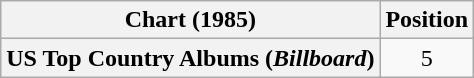<table class="wikitable plainrowheaders" style="text-align:center">
<tr>
<th scope="col">Chart (1985)</th>
<th scope="col">Position</th>
</tr>
<tr>
<th scope="row">US Top Country Albums (<em>Billboard</em>)</th>
<td>5</td>
</tr>
</table>
